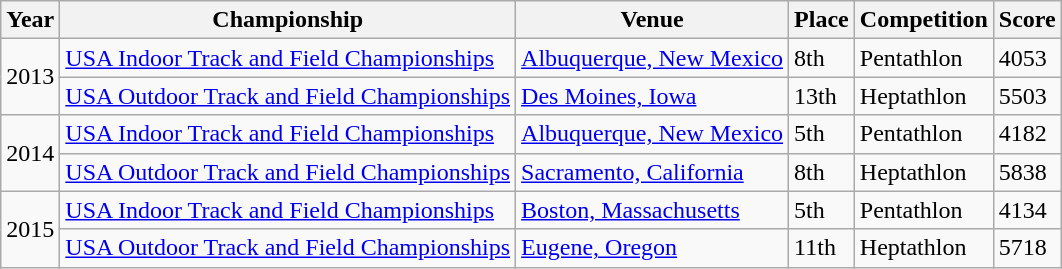<table class="wikitable sortable">
<tr>
<th>Year</th>
<th>Championship</th>
<th>Venue</th>
<th>Place</th>
<th>Competition</th>
<th>Score</th>
</tr>
<tr>
<td Rowspan=2>2013</td>
<td><a href='#'>USA Indoor Track and Field Championships</a></td>
<td><a href='#'>Albuquerque, New Mexico</a></td>
<td>8th</td>
<td>Pentathlon</td>
<td>4053</td>
</tr>
<tr>
<td><a href='#'>USA Outdoor Track and Field Championships</a></td>
<td><a href='#'>Des Moines, Iowa</a></td>
<td>13th</td>
<td>Heptathlon</td>
<td>5503</td>
</tr>
<tr>
<td Rowspan=2>2014</td>
<td><a href='#'>USA Indoor Track and Field Championships</a></td>
<td><a href='#'>Albuquerque, New Mexico</a></td>
<td>5th</td>
<td>Pentathlon</td>
<td>4182</td>
</tr>
<tr>
<td><a href='#'>USA Outdoor Track and Field Championships</a></td>
<td><a href='#'>Sacramento, California</a></td>
<td>8th</td>
<td>Heptathlon</td>
<td>5838</td>
</tr>
<tr>
<td Rowspan=2>2015</td>
<td><a href='#'>USA Indoor Track and Field Championships</a></td>
<td><a href='#'>Boston, Massachusetts</a></td>
<td>5th</td>
<td>Pentathlon</td>
<td>4134</td>
</tr>
<tr>
<td><a href='#'>USA Outdoor Track and Field Championships</a></td>
<td><a href='#'>Eugene, Oregon</a></td>
<td>11th</td>
<td>Heptathlon</td>
<td>5718</td>
</tr>
</table>
